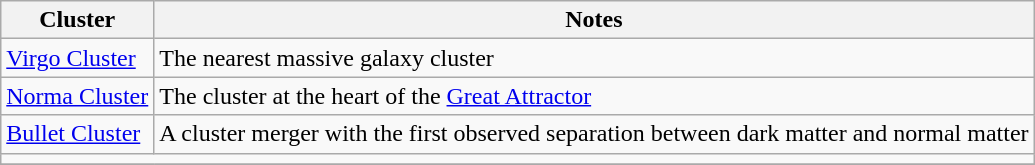<table class=wikitable>
<tr>
<th>Cluster</th>
<th>Notes</th>
</tr>
<tr>
<td><a href='#'>Virgo Cluster</a></td>
<td>The nearest massive galaxy cluster</td>
</tr>
<tr>
<td><a href='#'>Norma Cluster</a></td>
<td>The cluster at the heart of the <a href='#'>Great Attractor</a></td>
</tr>
<tr>
<td><a href='#'>Bullet Cluster</a></td>
<td>A cluster merger with the first observed separation between dark matter and normal matter</td>
</tr>
<tr class=sortbottom>
<td colspan=99></td>
</tr>
<tr>
</tr>
</table>
